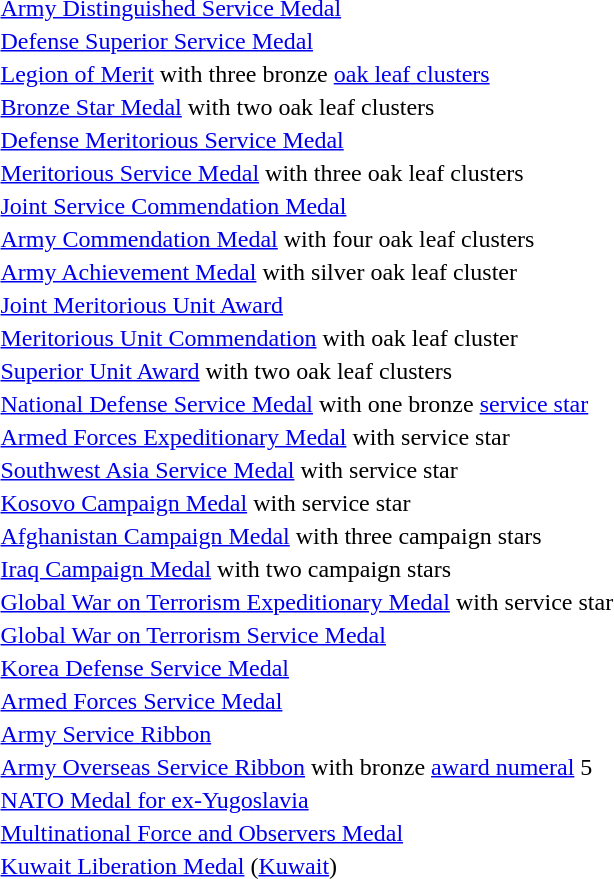<table>
<tr>
<td> <a href='#'>Army Distinguished Service Medal</a></td>
</tr>
<tr>
<td> <a href='#'>Defense Superior Service Medal</a></td>
</tr>
<tr>
<td><span></span><span></span><span></span> <a href='#'>Legion of Merit</a> with three bronze <a href='#'>oak leaf clusters</a></td>
</tr>
<tr>
<td><span></span><span></span> <a href='#'>Bronze Star Medal</a> with two oak leaf clusters</td>
</tr>
<tr>
<td> <a href='#'>Defense Meritorious Service Medal</a></td>
</tr>
<tr>
<td><span></span><span></span><span></span> <a href='#'>Meritorious Service Medal</a> with three oak leaf clusters</td>
</tr>
<tr>
<td> <a href='#'>Joint Service Commendation Medal</a></td>
</tr>
<tr>
<td><span></span><span></span><span></span><span></span> <a href='#'>Army Commendation Medal</a> with four oak leaf clusters</td>
</tr>
<tr>
<td> <a href='#'>Army Achievement Medal</a> with silver oak leaf cluster</td>
</tr>
<tr>
<td> <a href='#'>Joint Meritorious Unit Award</a></td>
</tr>
<tr>
<td> <a href='#'>Meritorious Unit Commendation</a> with oak leaf cluster</td>
</tr>
<tr>
<td><span></span><span></span> <a href='#'>Superior Unit Award</a> with two oak leaf clusters</td>
</tr>
<tr>
<td> <a href='#'>National Defense Service Medal</a> with one bronze <a href='#'>service star</a></td>
</tr>
<tr>
<td> <a href='#'>Armed Forces Expeditionary Medal</a> with service star</td>
</tr>
<tr>
<td> <a href='#'>Southwest Asia Service Medal</a> with service star</td>
</tr>
<tr>
<td> <a href='#'>Kosovo Campaign Medal</a> with service star</td>
</tr>
<tr>
<td><span></span><span></span><span></span> <a href='#'>Afghanistan Campaign Medal</a> with three campaign stars</td>
</tr>
<tr>
<td><span></span><span></span> <a href='#'>Iraq Campaign Medal</a> with two campaign stars</td>
</tr>
<tr>
<td> <a href='#'>Global War on Terrorism Expeditionary Medal</a> with service star</td>
</tr>
<tr>
<td> <a href='#'>Global War on Terrorism Service Medal</a></td>
</tr>
<tr>
<td> <a href='#'>Korea Defense Service Medal</a></td>
</tr>
<tr>
<td> <a href='#'>Armed Forces Service Medal</a></td>
</tr>
<tr>
<td> <a href='#'>Army Service Ribbon</a></td>
</tr>
<tr>
<td><span></span> <a href='#'>Army Overseas Service Ribbon</a> with bronze <a href='#'>award numeral</a> 5</td>
</tr>
<tr>
<td> <a href='#'>NATO Medal for ex-Yugoslavia</a></td>
</tr>
<tr>
<td> <a href='#'>Multinational Force and Observers Medal</a></td>
</tr>
<tr>
<td> <a href='#'>Kuwait Liberation Medal</a> (<a href='#'>Kuwait</a>)</td>
</tr>
</table>
